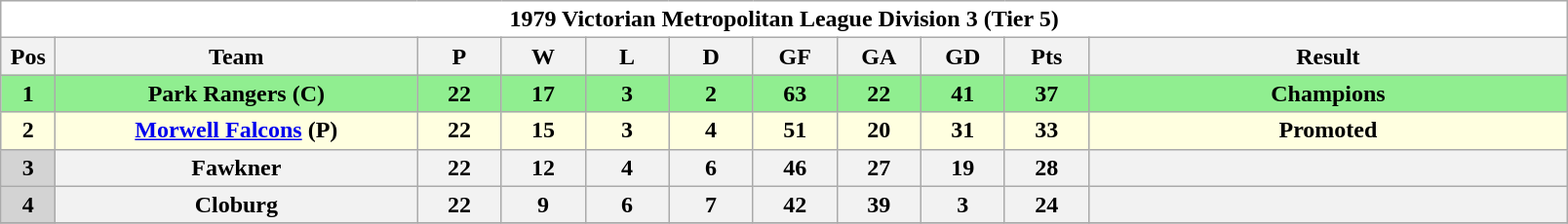<table class="wikitable">
<tr>
<th colspan=11 align="center" style="background:white">1979 Victorian Metropolitan League Division 3 (Tier 5)</th>
</tr>
<tr>
<th align="center" width="30">Pos</th>
<th align="center" width="240">Team</th>
<th align="center" width="50">P</th>
<th align="center" width="50">W</th>
<th align="center" width="50">L</th>
<th align="center" width="50">D</th>
<th align="center" width="50">GF</th>
<th align="center" width="50">GA</th>
<th align="center" width="50">GD</th>
<th align="center" width="50">Pts</th>
<th align="center" width="320">Result</th>
</tr>
<tr>
<th style=background:lightgreen align="left">1</th>
<th style=background:lightgreen align="left">Park Rangers (C)</th>
<th style=background:lightgreen align="left">22</th>
<th style=background:lightgreen align="left">17</th>
<th style=background:lightgreen align="left">3</th>
<th style=background:lightgreen align="left">2</th>
<th style=background:lightgreen align="left">63</th>
<th style=background:lightgreen align="left">22</th>
<th style=background:lightgreen align="left">41</th>
<th style=background:lightgreen align="left">37</th>
<th style=background:lightgreen align="left">Champions</th>
</tr>
<tr>
<th style="background:lightyellow" align="left">2</th>
<th style="background:lightyellow" align="left"><a href='#'>Morwell Falcons</a> (P)</th>
<th style="background:lightyellow" align="left">22</th>
<th style="background:lightyellow" align="left">15</th>
<th style="background:lightyellow" align="left">3</th>
<th style="background:lightyellow" align="left">4</th>
<th style="background:lightyellow" align="left">51</th>
<th style="background:lightyellow" align="left">20</th>
<th style="background:lightyellow" align="left">31</th>
<th style="background:lightyellow" align="left">33</th>
<th style="background:lightyellow" align="left">Promoted</th>
</tr>
<tr>
<th align="center" style="background:lightgrey">3</th>
<th>Fawkner</th>
<th>22</th>
<th>12</th>
<th>4</th>
<th>6</th>
<th>46</th>
<th>27</th>
<th>19</th>
<th>28</th>
<th></th>
</tr>
<tr>
<th align="center" style="background:lightgrey">4</th>
<th>Cloburg</th>
<th>22</th>
<th>9</th>
<th>6</th>
<th>7</th>
<th>42</th>
<th>39</th>
<th>3</th>
<th>24</th>
<th></th>
</tr>
<tr>
</tr>
</table>
